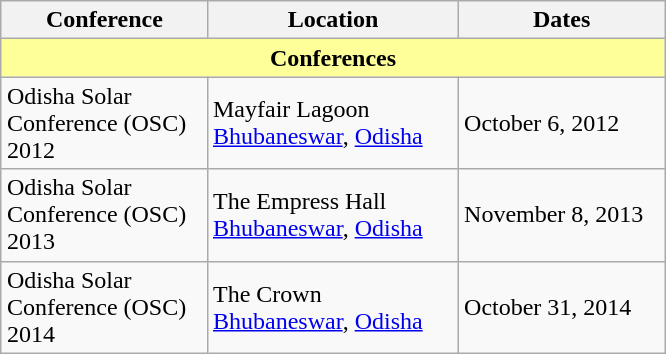<table class="wikitable" style="margin:auto;">
<tr>
<th style="width:130px;">Conference</th>
<th style="width:160px;">Location</th>
<th style="width:130px;">Dates</th>
</tr>
<tr>
<td colspan="3"  style="text-align:center; background:#ff9;"><strong>Conferences</strong></td>
</tr>
<tr>
<td>Odisha Solar Conference (OSC) 2012</td>
<td>Mayfair Lagoon <br> <a href='#'>Bhubaneswar</a>, <a href='#'>Odisha</a></td>
<td>October 6, 2012</td>
</tr>
<tr>
<td>Odisha Solar Conference (OSC) 2013</td>
<td>The Empress Hall <br> <a href='#'>Bhubaneswar</a>, <a href='#'>Odisha</a></td>
<td>November 8, 2013</td>
</tr>
<tr>
<td>Odisha Solar Conference (OSC) 2014</td>
<td>The Crown <br> <a href='#'>Bhubaneswar</a>, <a href='#'>Odisha</a></td>
<td>October 31, 2014</td>
</tr>
</table>
